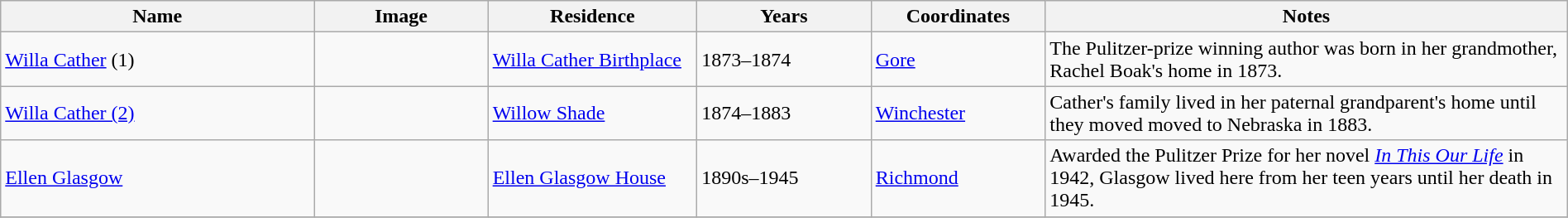<table class="wikitable sortable" style="width: 100%">
<tr>
<th width="18%">Name</th>
<th width="10%">Image</th>
<th width="12%">Residence</th>
<th width="10%">Years</th>
<th width="10%">Coordinates</th>
<th width="30%">Notes</th>
</tr>
<tr>
<td><a href='#'>Willa Cather</a> (1)</td>
<td></td>
<td><a href='#'>Willa Cather Birthplace</a></td>
<td>1873–1874</td>
<td><a href='#'>Gore</a> <br> </td>
<td>The Pulitzer-prize winning author was born in her grandmother, Rachel Boak's home in 1873.</td>
</tr>
<tr>
<td><a href='#'>Willa Cather (2)</a></td>
<td></td>
<td><a href='#'>Willow Shade</a></td>
<td>1874–1883</td>
<td><a href='#'>Winchester</a> <br></td>
<td>Cather's family lived in her paternal grandparent's home until they moved moved to Nebraska in 1883.</td>
</tr>
<tr>
<td><a href='#'>Ellen Glasgow</a></td>
<td></td>
<td><a href='#'>Ellen Glasgow House</a></td>
<td>1890s–1945</td>
<td><a href='#'>Richmond</a> <br></td>
<td>Awarded the Pulitzer Prize for her novel <a href='#'><em>In This Our Life</em></a> in 1942, Glasgow lived here from her teen years until her death in 1945.</td>
</tr>
<tr>
</tr>
</table>
